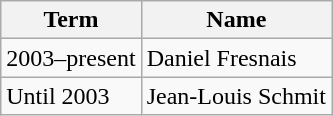<table class="wikitable">
<tr>
<th>Term</th>
<th>Name</th>
</tr>
<tr>
<td align=left>2003–present</td>
<td>Daniel Fresnais</td>
</tr>
<tr>
<td align=left>Until 2003</td>
<td>Jean-Louis Schmit</td>
</tr>
</table>
